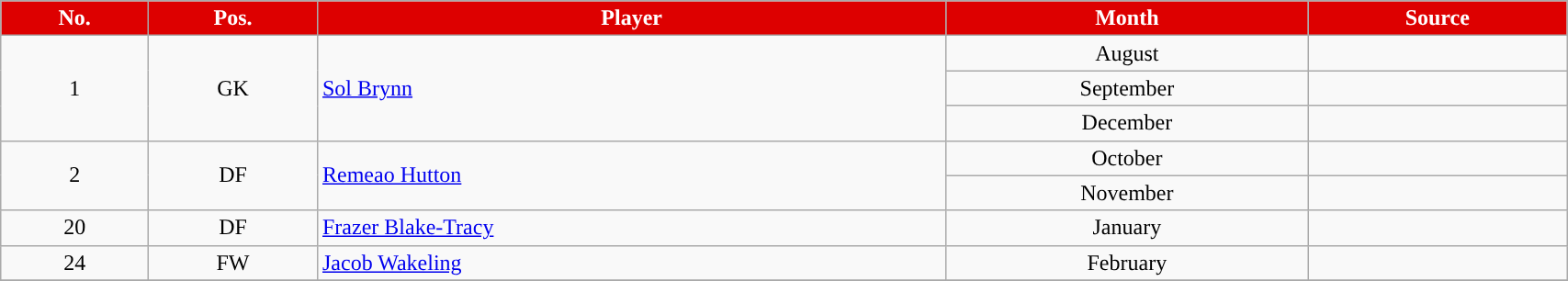<table class="wikitable" style="text-align:center;width:90%;">
<tr>
<th style="background:#DD0000;color:#fff;">No.</th>
<th style="background:#DD0000;color:#fff;">Pos.</th>
<th style="background:#DD0000;color:#fff;">Player</th>
<th style="background:#DD0000;color:#fff;">Month</th>
<th style="background:#DD0000;color:#fff;">Source</th>
</tr>
<tr>
<td rowspan=3>1</td>
<td rowspan=3>GK</td>
<td rowspan=3; align=left> <a href='#'>Sol Brynn</a></td>
<td>August</td>
<td></td>
</tr>
<tr>
<td>September</td>
<td></td>
</tr>
<tr>
<td>December</td>
<td></td>
</tr>
<tr>
<td rowspan=2>2</td>
<td rowspan=2>DF</td>
<td rowspan=2; align=left> <a href='#'>Remeao Hutton</a></td>
<td>October</td>
<td></td>
</tr>
<tr>
<td>November</td>
<td></td>
</tr>
<tr>
<td rowspan=1>20</td>
<td rowspan=1>DF</td>
<td rowspan=1; align=left> <a href='#'>Frazer Blake-Tracy</a></td>
<td>January</td>
<td></td>
</tr>
<tr>
<td rowspan=1>24</td>
<td rowspan=1>FW</td>
<td rowspan=1; align=left> <a href='#'>Jacob Wakeling</a></td>
<td>February</td>
<td></td>
</tr>
<tr>
</tr>
</table>
